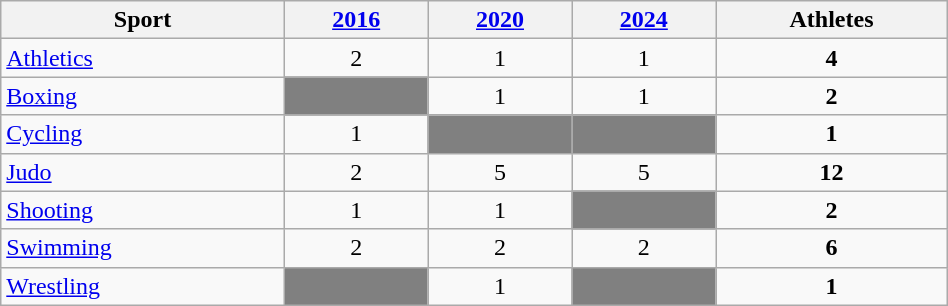<table class="wikitable" style="width:50%;">
<tr>
<th>Sport</th>
<th><a href='#'>2016</a></th>
<th><a href='#'>2020</a></th>
<th><a href='#'>2024</a></th>
<th>Athletes</th>
</tr>
<tr>
<td><a href='#'>Athletics</a></td>
<td align=center>2</td>
<td align=center>1</td>
<td align=center>1</td>
<td align=center><strong>4</strong></td>
</tr>
<tr>
<td><a href='#'>Boxing</a></td>
<td bgcolor=grey></td>
<td align=center>1</td>
<td align=center>1</td>
<td align=center><strong>2</strong></td>
</tr>
<tr>
<td><a href='#'>Cycling</a></td>
<td align=center>1</td>
<td bgcolor=grey></td>
<td bgcolor=grey></td>
<td align=center><strong>1</strong></td>
</tr>
<tr>
<td><a href='#'>Judo</a></td>
<td align=center>2</td>
<td align=center>5</td>
<td align=center>5</td>
<td align=center><strong>12</strong></td>
</tr>
<tr>
<td><a href='#'>Shooting</a></td>
<td align=center>1</td>
<td align=center>1</td>
<td bgcolor=grey></td>
<td align=center><strong>2</strong></td>
</tr>
<tr>
<td><a href='#'>Swimming</a></td>
<td align=center>2</td>
<td align=center>2</td>
<td align=center>2</td>
<td align=center><strong>6</strong></td>
</tr>
<tr>
<td><a href='#'>Wrestling</a></td>
<td bgcolor=grey></td>
<td align=center>1</td>
<td bgcolor=grey></td>
<td align=center><strong>1</strong></td>
</tr>
</table>
